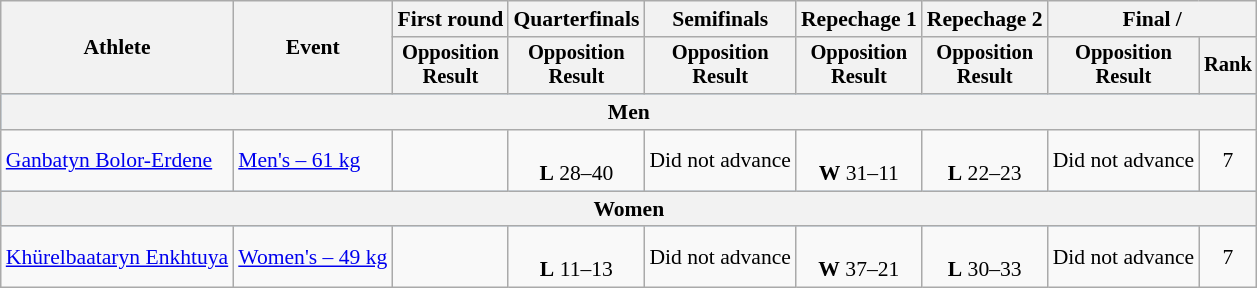<table class="wikitable" style="font-size:90%;">
<tr>
<th rowspan=2>Athlete</th>
<th rowspan=2>Event</th>
<th>First round</th>
<th>Quarterfinals</th>
<th>Semifinals</th>
<th>Repechage 1</th>
<th>Repechage 2</th>
<th colspan=2>Final / </th>
</tr>
<tr style="font-size:95%">
<th>Opposition<br>Result</th>
<th>Opposition<br>Result</th>
<th>Opposition<br>Result</th>
<th>Opposition<br>Result</th>
<th>Opposition<br>Result</th>
<th>Opposition<br>Result</th>
<th>Rank</th>
</tr>
<tr style="background:#9acdff;">
<th colspan=9>Men</th>
</tr>
<tr align=center>
<td align=left><a href='#'>Ganbatyn Bolor-Erdene</a></td>
<td align=left><a href='#'>Men's – 61 kg</a></td>
<td></td>
<td><br> <strong>L</strong> 28–40</td>
<td>Did not advance</td>
<td><br> <strong>W</strong> 31–11</td>
<td><br> <strong>L</strong> 22–23</td>
<td>Did not advance</td>
<td>7</td>
</tr>
<tr style="background:#9acdff;">
<th colspan=9>Women</th>
</tr>
<tr align=center>
<td align=left><a href='#'>Khürelbaataryn Enkhtuya</a></td>
<td align=left><a href='#'>Women's – 49 kg</a></td>
<td></td>
<td><br> <strong>L</strong> 11–13</td>
<td>Did not advance</td>
<td><br> <strong>W</strong> 37–21</td>
<td><br> <strong>L</strong> 30–33</td>
<td>Did not advance</td>
<td>7</td>
</tr>
</table>
